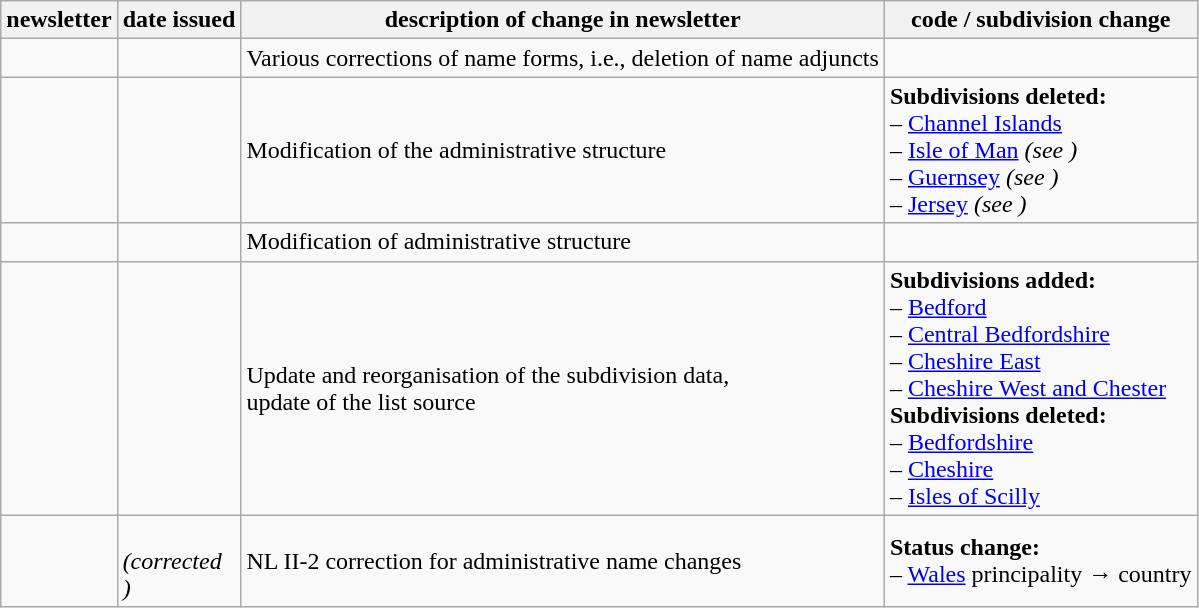<table class=wikitable>
<tr>
<th>newsletter</th>
<th>date issued</th>
<th>description of change in newsletter</th>
<th>code / subdivision change</th>
</tr>
<tr>
<td id=I-2></td>
<td></td>
<td>Various corrections of name forms, i.e., deletion of name adjuncts</td>
<td></td>
</tr>
<tr>
<td id=I-8></td>
<td></td>
<td>Modification of the administrative structure</td>
<td style=white-space:nowrap><strong>Subdivisions deleted:</strong><br> – <a href='#'>Channel Islands</a><br> – <a href='#'>Isle of Man</a> <em>(see )</em><br> – <a href='#'>Guernsey</a> <em>(see )</em><br> – <a href='#'>Jersey</a> <em>(see )</em></td>
</tr>
<tr>
<td id=I-9></td>
<td></td>
<td>Modification of administrative structure</td>
<td></td>
</tr>
<tr>
<td id=II-2></td>
<td></td>
<td>Update and reorganisation of the subdivision data,<br>update of the list source</td>
<td style=white-space:nowrap><strong>Subdivisions added:</strong><br> – <a href='#'>Bedford</a><br> – <a href='#'>Central Bedfordshire</a><br> – <a href='#'>Cheshire East</a><br> – <a href='#'>Cheshire West and Chester</a><br><strong>Subdivisions deleted:</strong><br> – <a href='#'>Bedfordshire</a><br> – <a href='#'>Cheshire</a><br> – <a href='#'>Isles of Scilly</a></td>
</tr>
<tr>
<td id=II-3></td>
<td><br><em>(corrected<br>)</em></td>
<td>NL II-2 correction for administrative name changes</td>
<td><strong>Status change:</strong><br> – <a href='#'>Wales</a> principality <strong>→</strong> country</td>
</tr>
</table>
